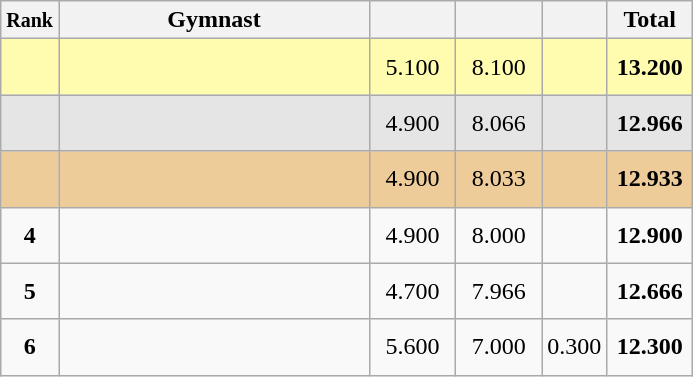<table style="text-align:center;" class="wikitable sortable">
<tr>
<th scope="col" style="width:15px;"><small>Rank</small></th>
<th scope="col" style="width:200px;">Gymnast</th>
<th scope="col" style="width:50px;"><small></small></th>
<th scope="col" style="width:50px;"><small></small></th>
<th scope="col" style="width:20px;"><small></small></th>
<th scope="col" style="width:50px;">Total</th>
</tr>
<tr style="background:#fffcaf;">
<td scope="row" style="text-align:center"><strong></strong></td>
<td style="height:30px; text-align:left;"></td>
<td>5.100</td>
<td>8.100</td>
<td></td>
<td><strong>13.200</strong></td>
</tr>
<tr style="background:#e5e5e5;">
<td scope="row" style="text-align:center"><strong></strong></td>
<td style="height:30px; text-align:left;"></td>
<td>4.900</td>
<td>8.066</td>
<td></td>
<td><strong>12.966</strong></td>
</tr>
<tr style="background:#ec9;">
<td scope="row" style="text-align:center"><strong></strong></td>
<td style="height:30px; text-align:left;"></td>
<td>4.900</td>
<td>8.033</td>
<td></td>
<td><strong>12.933</strong></td>
</tr>
<tr>
<td scope="row" style="text-align:center"><strong>4</strong></td>
<td style="height:30px; text-align:left;"></td>
<td>4.900</td>
<td>8.000</td>
<td></td>
<td><strong>12.900</strong></td>
</tr>
<tr>
<td scope="row" style="text-align:center"><strong>5</strong></td>
<td style="height:30px; text-align:left;"></td>
<td>4.700</td>
<td>7.966</td>
<td></td>
<td><strong>12.666</strong></td>
</tr>
<tr>
<td scope="row" style="text-align:center"><strong>6</strong></td>
<td style="height:30px; text-align:left;"></td>
<td>5.600</td>
<td>7.000</td>
<td>0.300</td>
<td><strong>12.300</strong></td>
</tr>
</table>
